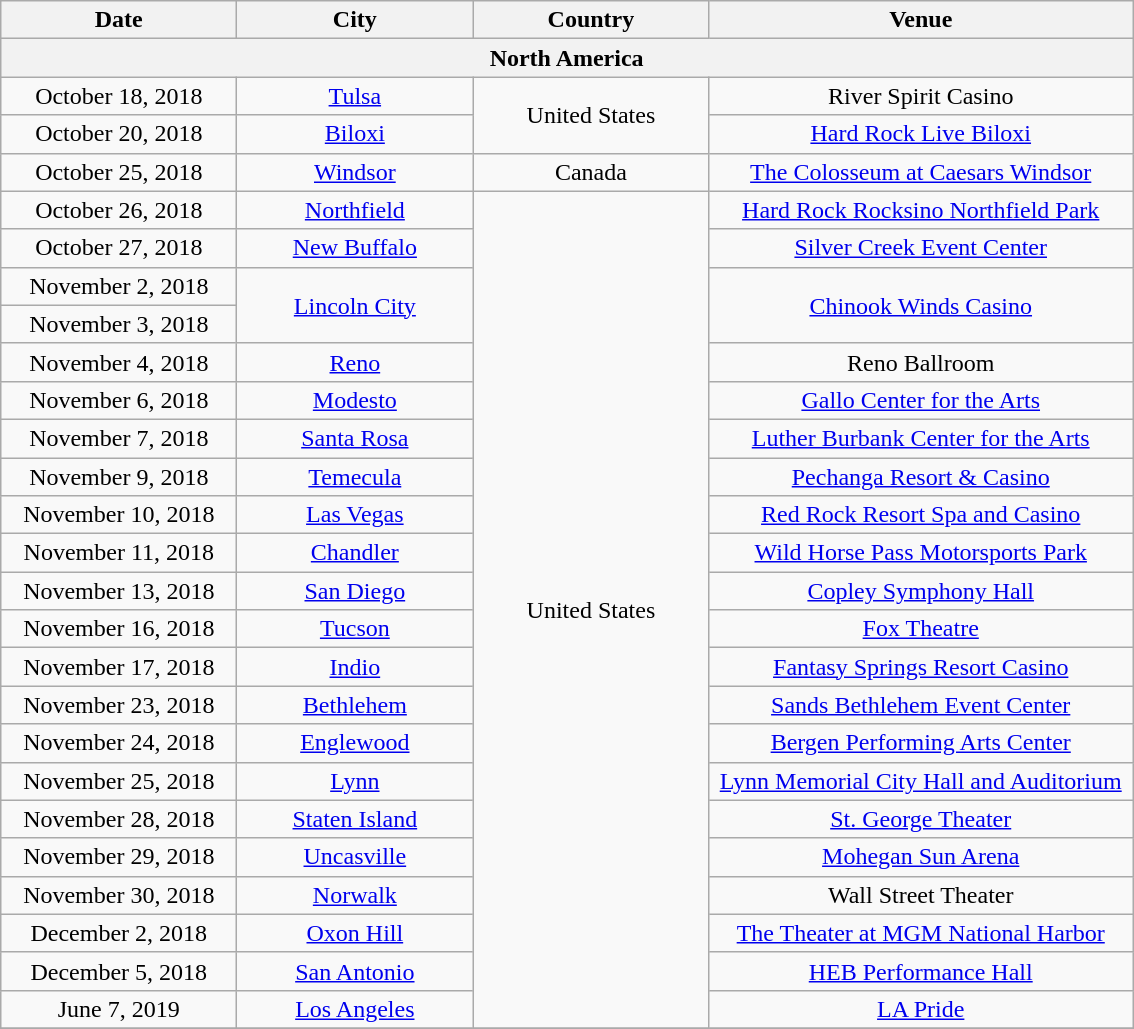<table class="wikitable" style="text-align:center;">
<tr>
<th style="width:150px;">Date</th>
<th style="width:150px;">City</th>
<th style="width:150px;">Country</th>
<th style="width:275px;">Venue</th>
</tr>
<tr>
<th colspan="4">North America</th>
</tr>
<tr>
<td>October 18, 2018</td>
<td><a href='#'>Tulsa</a></td>
<td rowspan="2">United States</td>
<td>River Spirit Casino</td>
</tr>
<tr>
<td>October 20, 2018</td>
<td><a href='#'>Biloxi</a></td>
<td><a href='#'>Hard Rock Live Biloxi</a></td>
</tr>
<tr>
<td>October 25, 2018</td>
<td><a href='#'>Windsor</a></td>
<td>Canada</td>
<td><a href='#'>The Colosseum at Caesars Windsor</a></td>
</tr>
<tr>
<td>October 26, 2018</td>
<td><a href='#'>Northfield</a></td>
<td rowspan="22">United States</td>
<td><a href='#'>Hard Rock Rocksino Northfield Park</a></td>
</tr>
<tr>
<td>October 27, 2018</td>
<td><a href='#'>New Buffalo</a></td>
<td><a href='#'>Silver Creek Event Center</a></td>
</tr>
<tr>
<td>November 2, 2018</td>
<td rowspan="2"><a href='#'>Lincoln City</a></td>
<td rowspan="2"><a href='#'>Chinook Winds Casino</a></td>
</tr>
<tr>
<td>November 3, 2018</td>
</tr>
<tr>
<td>November 4, 2018</td>
<td><a href='#'>Reno</a></td>
<td>Reno Ballroom</td>
</tr>
<tr>
<td>November 6, 2018</td>
<td><a href='#'>Modesto</a></td>
<td><a href='#'>Gallo Center for the Arts</a></td>
</tr>
<tr>
<td>November 7, 2018</td>
<td><a href='#'>Santa Rosa</a></td>
<td><a href='#'>Luther Burbank Center for the Arts</a></td>
</tr>
<tr>
<td>November 9, 2018</td>
<td><a href='#'>Temecula</a></td>
<td><a href='#'>Pechanga Resort & Casino</a></td>
</tr>
<tr>
<td>November 10, 2018</td>
<td><a href='#'>Las Vegas</a></td>
<td><a href='#'>Red Rock Resort Spa and Casino</a></td>
</tr>
<tr>
<td>November 11, 2018</td>
<td><a href='#'>Chandler</a></td>
<td><a href='#'>Wild Horse Pass Motorsports Park</a></td>
</tr>
<tr>
<td>November 13, 2018</td>
<td><a href='#'>San Diego</a></td>
<td><a href='#'>Copley Symphony Hall</a></td>
</tr>
<tr>
<td>November 16, 2018</td>
<td><a href='#'>Tucson</a></td>
<td><a href='#'>Fox Theatre</a></td>
</tr>
<tr>
<td>November 17, 2018</td>
<td><a href='#'>Indio</a></td>
<td><a href='#'>Fantasy Springs Resort Casino</a></td>
</tr>
<tr>
<td>November 23, 2018</td>
<td><a href='#'>Bethlehem</a></td>
<td><a href='#'>Sands Bethlehem Event Center</a></td>
</tr>
<tr>
<td>November 24, 2018</td>
<td><a href='#'>Englewood</a></td>
<td><a href='#'>Bergen Performing Arts Center</a></td>
</tr>
<tr>
<td>November 25, 2018</td>
<td><a href='#'>Lynn</a></td>
<td><a href='#'>Lynn Memorial City Hall and Auditorium</a></td>
</tr>
<tr>
<td>November 28, 2018</td>
<td><a href='#'>Staten Island</a></td>
<td><a href='#'>St. George Theater</a></td>
</tr>
<tr>
<td>November 29, 2018</td>
<td><a href='#'>Uncasville</a></td>
<td><a href='#'>Mohegan Sun Arena</a></td>
</tr>
<tr>
<td>November 30, 2018</td>
<td><a href='#'>Norwalk</a></td>
<td>Wall Street Theater</td>
</tr>
<tr>
<td>December 2, 2018</td>
<td><a href='#'>Oxon Hill</a></td>
<td><a href='#'>The Theater at MGM National Harbor</a></td>
</tr>
<tr>
<td>December 5, 2018</td>
<td><a href='#'>San Antonio</a></td>
<td><a href='#'>HEB Performance Hall</a></td>
</tr>
<tr>
<td>June 7, 2019</td>
<td><a href='#'>Los Angeles</a></td>
<td><a href='#'>LA Pride</a></td>
</tr>
<tr>
</tr>
</table>
